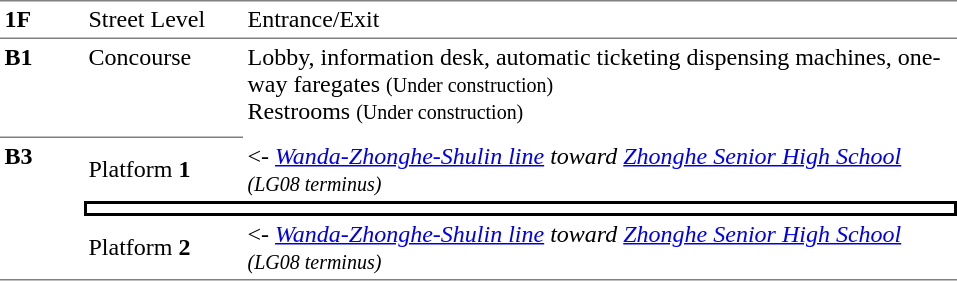<table border="0" cellspacing="0" cellpadding="3">
<tr>
<td style="border-bottom:solid 1px gray;border-top:solid 1px gray;" width="50" valign="top"><strong>1F</strong></td>
<td style="border-top:solid 1px gray;border-bottom:solid 1px gray;" width="100" valign="top">Street Level</td>
<td style="border-top:solid 1px gray;border-bottom:solid 1px gray;" width="470" valign="top">Entrance/Exit</td>
</tr>
<tr>
<td rowspan="2" style="border-bottom:solid 1px gray;" valign="top" width="50"><strong>B1</strong></td>
<td rowspan="2" style="border-bottom:solid 1px gray;" valign="top" width="100">Concourse</td>
<td width="390">Lobby, information desk, automatic ticketing dispensing machines, one-way faregates <small>(Under construction)</small><br>Restrooms <small>(Under construction)</small></td>
</tr>
<tr>
<td></td>
</tr>
<tr>
<td rowspan="3" style="border-bottom:solid 1px gray;" valign="top"><strong>B3</strong></td>
<td>Platform <span><strong>1</strong></span></td>
<td><- <em> <a href='#'>Wanda-Zhonghe-Shulin line</a> toward <a href='#'>Zhonghe Senior High School</a> <small>(LG08 terminus)</small></em></td>
</tr>
<tr>
<td colspan="2" style="border:solid 2px black;"></td>
</tr>
<tr>
<td style="border-bottom:solid 1px gray;">Platform <span><strong>2</strong></span></td>
<td style="border-bottom:solid 1px gray;"><- <em> <a href='#'>Wanda-Zhonghe-Shulin line</a> toward <a href='#'>Zhonghe Senior High School</a> <small>(LG08 terminus)</small></em></td>
</tr>
</table>
